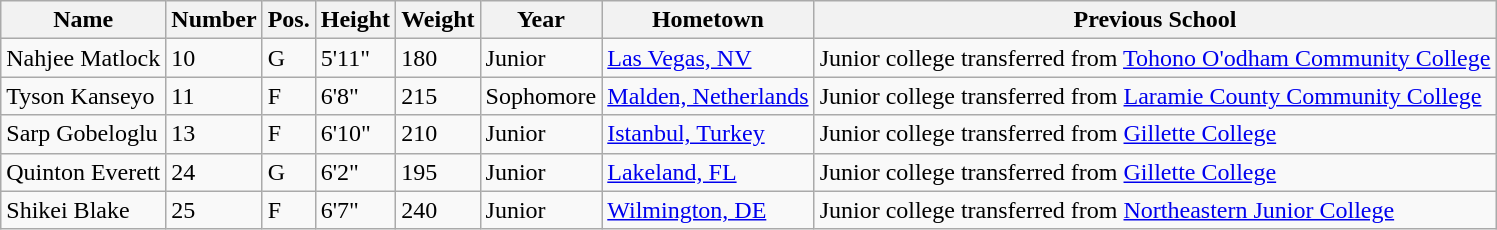<table class="wikitable sortable" border="1">
<tr>
<th>Name</th>
<th>Number</th>
<th>Pos.</th>
<th>Height</th>
<th>Weight</th>
<th>Year</th>
<th>Hometown</th>
<th class="unsortable">Previous School</th>
</tr>
<tr>
<td>Nahjee Matlock</td>
<td>10</td>
<td>G</td>
<td>5'11"</td>
<td>180</td>
<td>Junior</td>
<td><a href='#'>Las Vegas, NV</a></td>
<td>Junior college transferred from <a href='#'>Tohono O'odham Community College</a></td>
</tr>
<tr>
<td>Tyson Kanseyo</td>
<td>11</td>
<td>F</td>
<td>6'8"</td>
<td>215</td>
<td>Sophomore</td>
<td><a href='#'>Malden, Netherlands</a></td>
<td>Junior college transferred from <a href='#'>Laramie County Community College</a></td>
</tr>
<tr>
<td>Sarp Gobeloglu</td>
<td>13</td>
<td>F</td>
<td>6'10"</td>
<td>210</td>
<td>Junior</td>
<td><a href='#'>Istanbul, Turkey</a></td>
<td>Junior college transferred from <a href='#'>Gillette College</a></td>
</tr>
<tr>
<td>Quinton Everett</td>
<td>24</td>
<td>G</td>
<td>6'2"</td>
<td>195</td>
<td>Junior</td>
<td><a href='#'>Lakeland, FL</a></td>
<td>Junior college transferred from <a href='#'>Gillette College</a></td>
</tr>
<tr>
<td>Shikei Blake</td>
<td>25</td>
<td>F</td>
<td>6'7"</td>
<td>240</td>
<td>Junior</td>
<td><a href='#'>Wilmington, DE</a></td>
<td>Junior college transferred from <a href='#'>Northeastern Junior College</a></td>
</tr>
</table>
